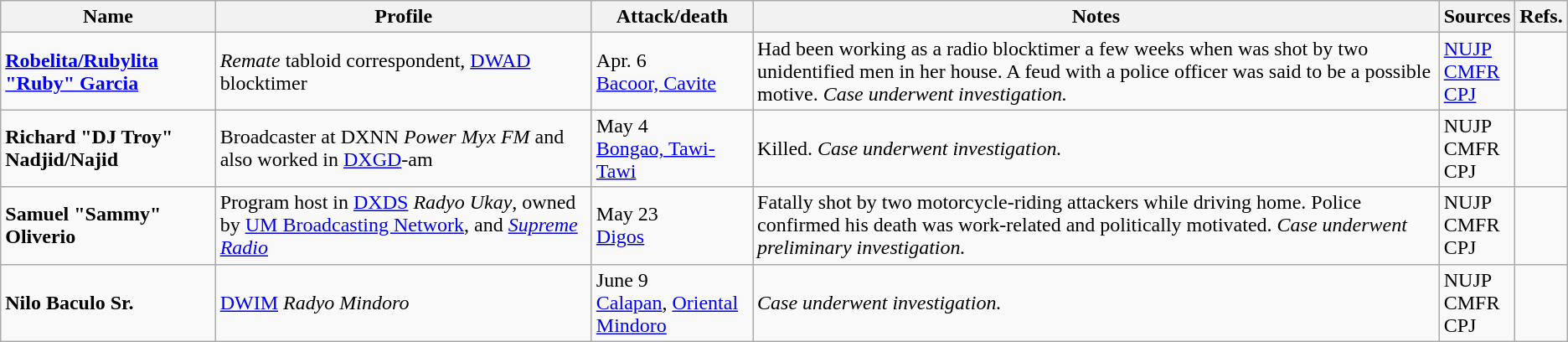<table class="wikitable">
<tr>
<th>Name</th>
<th>Profile</th>
<th>Attack/death</th>
<th>Notes</th>
<th>Sources</th>
<th>Refs.</th>
</tr>
<tr>
<td><strong><a href='#'>Robelita/Rubylita "Ruby" Garcia</a></strong></td>
<td><em>Remate</em> tabloid correspondent, <a href='#'>DWAD</a> blocktimer<br></td>
<td>Apr. 6<br><a href='#'>Bacoor, Cavite</a></td>
<td>Had been working as a radio blocktimer a few weeks when was shot by two unidentified men in her house. A feud with a police officer was said to be a possible motive. <em>Case underwent investigation.</em></td>
<td><a href='#'>NUJP</a><br><a href='#'>CMFR</a><br><a href='#'>CPJ</a></td>
<td><br></td>
</tr>
<tr>
<td><strong>Richard "DJ Troy" Nadjid/Najid</strong></td>
<td>Broadcaster at DXNN <em>Power Myx FM</em> and also worked in <a href='#'>DXGD</a>-am</td>
<td>May 4<br><a href='#'>Bongao, Tawi-Tawi</a></td>
<td>Killed. <em>Case underwent investigation.</em></td>
<td>NUJP<br>CMFR<br>CPJ</td>
<td></td>
</tr>
<tr>
<td><strong>Samuel "Sammy" Oliverio</strong></td>
<td>Program host in <a href='#'>DXDS</a> <em>Radyo Ukay</em>, owned by <a href='#'>UM Broadcasting Network</a>, and <em><a href='#'>Supreme Radio</a></em></td>
<td>May 23<br><a href='#'>Digos</a></td>
<td>Fatally shot by two motorcycle-riding attackers while driving home. Police confirmed his death was work-related and politically motivated. <em>Case underwent preliminary investigation.</em></td>
<td>NUJP<br>CMFR<br>CPJ</td>
<td><br></td>
</tr>
<tr>
<td><strong>Nilo Baculo Sr.</strong></td>
<td><a href='#'>DWIM</a> <em>Radyo Mindoro</em></td>
<td>June 9<br><a href='#'>Calapan</a>, <a href='#'>Oriental Mindoro</a></td>
<td><em>Case underwent investigation.</em></td>
<td>NUJP<br>CMFR<br>CPJ</td>
<td></td>
</tr>
</table>
